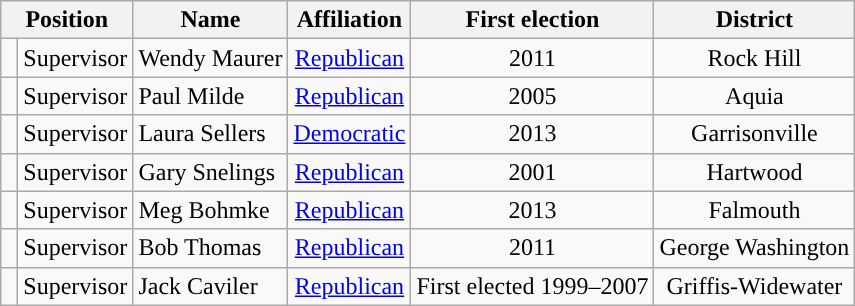<table class=wikitable>
<tr>
<th colspan=2 align=center valign=bottom>Position</th>
<th style="text-align:center;">Name</th>
<th valign=bottom>Affiliation</th>
<th valign=bottom align=center>First election</th>
<th valign=bottom align=center>District</th>
</tr>
<tr>
<td style="background-color:"> </td>
<td>Supervisor</td>
<td>Wendy Maurer</td>
<td style="text-align:center;"><a href='#'>Republican</a></td>
<td style="text-align:center;">2011</td>
<td style="text-align:center;">Rock Hill</td>
</tr>
<tr>
<td style="background-color:"> </td>
<td>Supervisor</td>
<td>Paul Milde</td>
<td style="text-align:center;"><a href='#'>Republican</a></td>
<td style="text-align:center;">2005</td>
<td style="text-align:center;">Aquia</td>
</tr>
<tr>
<td style="background-color:"> </td>
<td>Supervisor</td>
<td>Laura Sellers</td>
<td style="text-align:center;"><a href='#'>Democratic</a></td>
<td style="text-align:center;">2013</td>
<td style="text-align:center;">Garrisonville</td>
</tr>
<tr>
<td style="background-color:"> </td>
<td>Supervisor</td>
<td>Gary Snelings</td>
<td style="text-align:center;"><a href='#'>Republican</a></td>
<td style="text-align:center;">2001</td>
<td style="text-align:center;">Hartwood</td>
</tr>
<tr>
<td style="background-color:"> </td>
<td>Supervisor</td>
<td>Meg Bohmke</td>
<td style="text-align:center;"><a href='#'>Republican</a></td>
<td style="text-align:center;">2013</td>
<td style="text-align:center;">Falmouth</td>
</tr>
<tr>
<td style="background-color:"> </td>
<td>Supervisor</td>
<td>Bob Thomas</td>
<td style="text-align:center;"><a href='#'>Republican</a></td>
<td style="text-align:center;">2011</td>
<td style="text-align:center;">George Washington</td>
</tr>
<tr>
<td style="background-color:"> </td>
<td>Supervisor</td>
<td>Jack Caviler</td>
<td style="text-align:center;"><a href='#'>Republican</a></td>
<td style="text-align:center;">First elected 1999–2007</td>
<td style="text-align:center;">Griffis-Widewater</td>
</tr>
</table>
